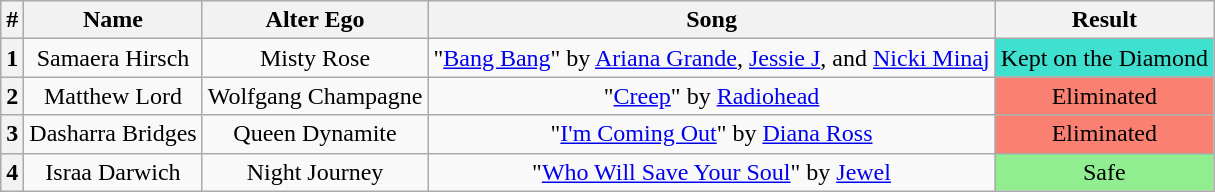<table class="wikitable plainrowheaders" style="text-align: center;">
<tr>
<th>#</th>
<th>Name</th>
<th>Alter Ego</th>
<th>Song</th>
<th>Result</th>
</tr>
<tr>
<th>1</th>
<td>Samaera Hirsch</td>
<td>Misty Rose</td>
<td>"<a href='#'>Bang Bang</a>" by <a href='#'>Ariana Grande</a>, <a href='#'>Jessie J</a>, and <a href='#'>Nicki Minaj</a></td>
<td bgcolor=turquoise>Kept on the Diamond</td>
</tr>
<tr>
<th>2</th>
<td>Matthew Lord</td>
<td>Wolfgang Champagne</td>
<td>"<a href='#'>Creep</a>" by <a href='#'>Radiohead</a></td>
<td bgcolor=salmon>Eliminated</td>
</tr>
<tr>
<th>3</th>
<td>Dasharra Bridges</td>
<td>Queen Dynamite</td>
<td>"<a href='#'>I'm Coming Out</a>" by <a href='#'>Diana Ross</a></td>
<td bgcolor=salmon>Eliminated</td>
</tr>
<tr>
<th>4</th>
<td>Israa Darwich</td>
<td>Night Journey</td>
<td>"<a href='#'>Who Will Save Your Soul</a>" by <a href='#'>Jewel</a></td>
<td bgcolor=lightgreen>Safe</td>
</tr>
</table>
